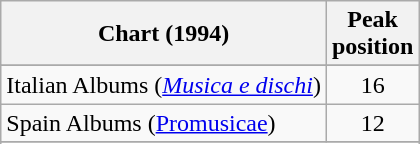<table class="wikitable sortable plainrowheaders">
<tr>
<th scope="col">Chart (1994)</th>
<th scope="col">Peak<br>position</th>
</tr>
<tr>
</tr>
<tr>
</tr>
<tr>
</tr>
<tr>
<td>Italian Albums (<em><a href='#'>Musica e dischi</a></em>)</td>
<td align="center">16</td>
</tr>
<tr>
<td>Spain Albums (<a href='#'>Promusicae</a>)</td>
<td align="center">12</td>
</tr>
<tr>
</tr>
<tr>
</tr>
</table>
